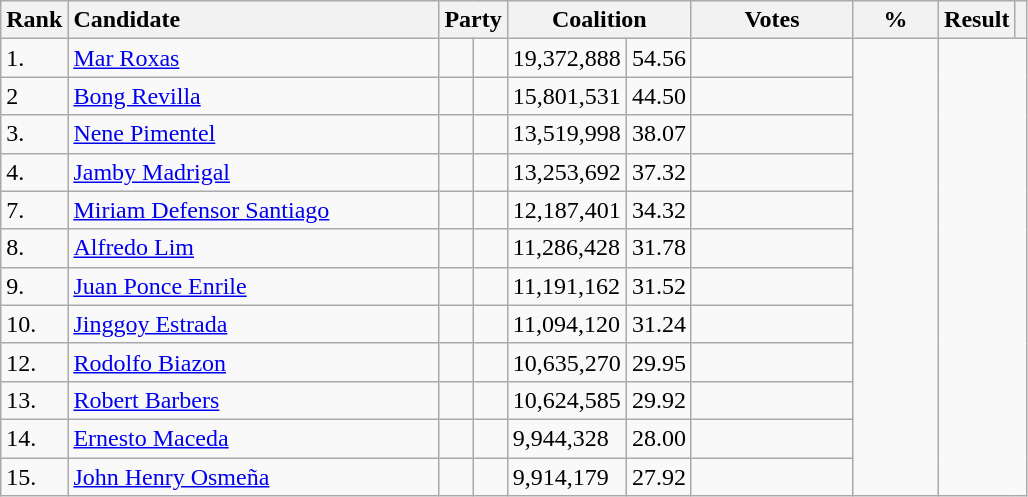<table class="wikitable">
<tr>
<th width="5px">Rank</th>
<th style="text-align:left;width: 15em">Candidate</th>
<th colspan="2">Party</th>
<th colspan="2">Coalition</th>
<th width="100px">Votes</th>
<th width="50px">%</th>
<th>Result</th>
<th></th>
</tr>
<tr>
<td>1.</td>
<td width="200px" style="text-align:left;"><a href='#'>Mar Roxas</a></td>
<td></td>
<td></td>
<td>19,372,888</td>
<td>54.56</td>
<td></td>
<td rowspan="12"></td>
</tr>
<tr>
<td>2</td>
<td width="200px" style="text-align:left;"><a href='#'>Bong Revilla</a></td>
<td></td>
<td></td>
<td>15,801,531</td>
<td>44.50</td>
<td></td>
</tr>
<tr>
<td>3.</td>
<td width="200px" style="text-align:left;"><a href='#'>Nene Pimentel</a></td>
<td></td>
<td></td>
<td>13,519,998</td>
<td>38.07</td>
<td></td>
</tr>
<tr>
<td>4.</td>
<td width="200px" style="text-align:left;"><a href='#'>Jamby Madrigal</a></td>
<td></td>
<td></td>
<td>13,253,692</td>
<td>37.32</td>
<td></td>
</tr>
<tr>
<td>7.</td>
<td width="200px" style="text-align:left;"><a href='#'>Miriam Defensor Santiago</a></td>
<td></td>
<td></td>
<td>12,187,401</td>
<td>34.32</td>
<td></td>
</tr>
<tr>
<td>8.</td>
<td width="200px" style="text-align:left;"><a href='#'>Alfredo Lim</a></td>
<td></td>
<td></td>
<td>11,286,428</td>
<td>31.78</td>
<td></td>
</tr>
<tr>
<td>9.</td>
<td width="200px" style="text-align:left;"><a href='#'>Juan Ponce Enrile</a></td>
<td></td>
<td></td>
<td>11,191,162</td>
<td>31.52</td>
<td></td>
</tr>
<tr>
<td>10.</td>
<td width="200px" style="text-align:left;"><a href='#'>Jinggoy Estrada</a></td>
<td></td>
<td></td>
<td>11,094,120</td>
<td>31.24</td>
<td></td>
</tr>
<tr>
<td>12.</td>
<td width="200px" style="text-align:left;"><a href='#'>Rodolfo Biazon</a></td>
<td></td>
<td></td>
<td>10,635,270</td>
<td>29.95</td>
<td></td>
</tr>
<tr>
<td>13.</td>
<td width="200px" style="text-align:left;"><a href='#'>Robert Barbers</a></td>
<td></td>
<td></td>
<td>10,624,585</td>
<td>29.92</td>
<td></td>
</tr>
<tr>
<td>14.</td>
<td width="200px" style="text-align:left;"><a href='#'>Ernesto Maceda</a></td>
<td></td>
<td></td>
<td>9,944,328</td>
<td>28.00</td>
<td></td>
</tr>
<tr>
<td>15.</td>
<td width="200px" style="text-align:left;"><a href='#'>John Henry Osmeña</a></td>
<td></td>
<td></td>
<td>9,914,179</td>
<td>27.92</td>
<td></td>
</tr>
</table>
